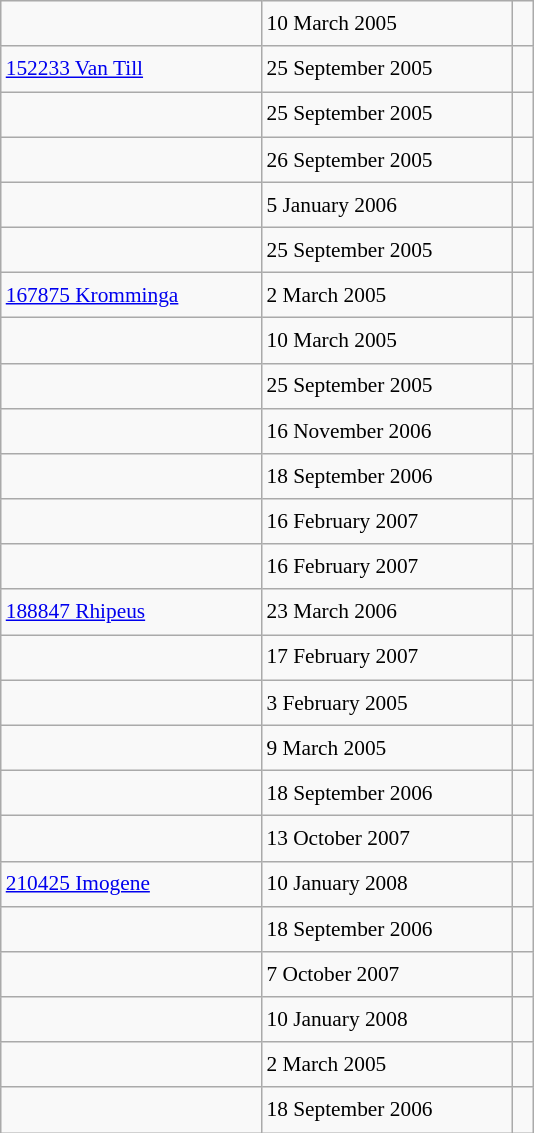<table class="wikitable" style="font-size: 89%; float: left; width: 25em; margin-right: 1em; line-height: 1.65em !important; height: 675px;">
<tr>
<td></td>
<td>10 March 2005</td>
<td> </td>
</tr>
<tr>
<td><a href='#'>152233 Van Till</a></td>
<td>25 September 2005</td>
<td> </td>
</tr>
<tr>
<td></td>
<td>25 September 2005</td>
<td> </td>
</tr>
<tr>
<td></td>
<td>26 September 2005</td>
<td> </td>
</tr>
<tr>
<td></td>
<td>5 January 2006</td>
<td> </td>
</tr>
<tr>
<td></td>
<td>25 September 2005</td>
<td> </td>
</tr>
<tr>
<td><a href='#'>167875 Kromminga</a></td>
<td>2 March 2005</td>
<td> </td>
</tr>
<tr>
<td></td>
<td>10 March 2005</td>
<td> </td>
</tr>
<tr>
<td></td>
<td>25 September 2005</td>
<td> </td>
</tr>
<tr>
<td></td>
<td>16 November 2006</td>
<td> </td>
</tr>
<tr>
<td></td>
<td>18 September 2006</td>
<td> </td>
</tr>
<tr>
<td></td>
<td>16 February 2007</td>
<td> </td>
</tr>
<tr>
<td></td>
<td>16 February 2007</td>
<td> </td>
</tr>
<tr>
<td><a href='#'>188847 Rhipeus</a></td>
<td>23 March 2006</td>
<td> </td>
</tr>
<tr>
<td></td>
<td>17 February 2007</td>
<td> </td>
</tr>
<tr>
<td></td>
<td>3 February 2005</td>
<td> </td>
</tr>
<tr>
<td></td>
<td>9 March 2005</td>
<td> </td>
</tr>
<tr>
<td></td>
<td>18 September 2006</td>
<td> </td>
</tr>
<tr>
<td></td>
<td>13 October 2007</td>
<td> </td>
</tr>
<tr>
<td><a href='#'>210425 Imogene</a></td>
<td>10 January 2008</td>
<td> </td>
</tr>
<tr>
<td></td>
<td>18 September 2006</td>
<td> </td>
</tr>
<tr>
<td></td>
<td>7 October 2007</td>
<td> </td>
</tr>
<tr>
<td></td>
<td>10 January 2008</td>
<td> </td>
</tr>
<tr>
<td></td>
<td>2 March 2005</td>
<td> </td>
</tr>
<tr>
<td></td>
<td>18 September 2006</td>
<td> </td>
</tr>
</table>
